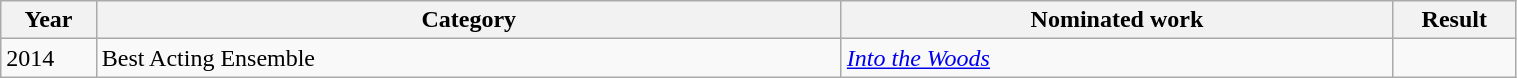<table width="80%" class="wikitable">
<tr>
<th width="10">Year</th>
<th width="300">Category</th>
<th width="220">Nominated work</th>
<th width="30">Result</th>
</tr>
<tr>
<td>2014</td>
<td>Best Acting Ensemble</td>
<td><em><a href='#'>Into the Woods</a></em></td>
<td></td>
</tr>
</table>
